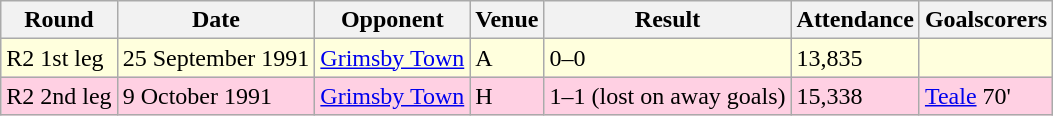<table class="wikitable">
<tr>
<th>Round</th>
<th>Date</th>
<th>Opponent</th>
<th>Venue</th>
<th>Result</th>
<th>Attendance</th>
<th>Goalscorers</th>
</tr>
<tr style="background-color: #ffffdd;">
<td>R2 1st leg</td>
<td>25 September 1991</td>
<td><a href='#'>Grimsby Town</a></td>
<td>A</td>
<td>0–0</td>
<td>13,835</td>
<td></td>
</tr>
<tr style="background-color: #ffd0e3;">
<td>R2 2nd leg</td>
<td>9 October 1991</td>
<td><a href='#'>Grimsby Town</a></td>
<td>H</td>
<td>1–1 (lost on away goals)</td>
<td>15,338</td>
<td><a href='#'>Teale</a> 70'</td>
</tr>
</table>
